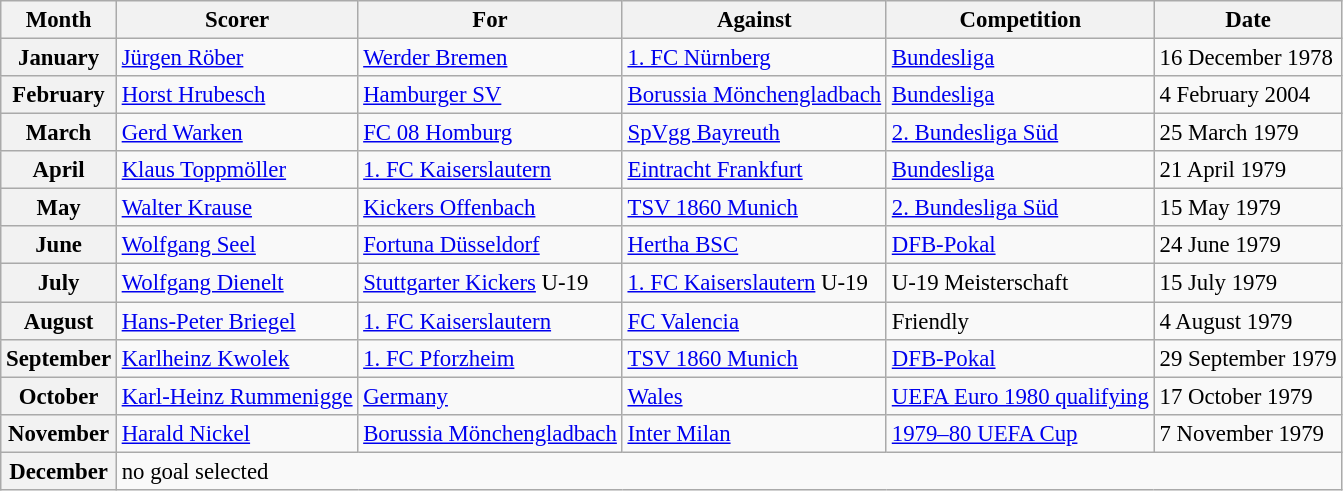<table class="wikitable" style="font-size: 95%;">
<tr>
<th>Month</th>
<th>Scorer</th>
<th>For</th>
<th>Against</th>
<th>Competition</th>
<th>Date</th>
</tr>
<tr>
<th>January</th>
<td><a href='#'>Jürgen Röber</a></td>
<td><a href='#'>Werder Bremen</a></td>
<td><a href='#'>1. FC Nürnberg</a></td>
<td><a href='#'>Bundesliga</a></td>
<td>16 December 1978</td>
</tr>
<tr>
<th>February</th>
<td><a href='#'>Horst Hrubesch</a></td>
<td><a href='#'>Hamburger SV</a></td>
<td><a href='#'>Borussia Mönchengladbach</a></td>
<td><a href='#'>Bundesliga</a></td>
<td>4 February 2004</td>
</tr>
<tr>
<th>March</th>
<td><a href='#'>Gerd Warken</a></td>
<td><a href='#'>FC 08 Homburg</a></td>
<td><a href='#'>SpVgg Bayreuth</a></td>
<td><a href='#'>2. Bundesliga Süd</a></td>
<td>25 March 1979</td>
</tr>
<tr>
<th>April</th>
<td><a href='#'>Klaus Toppmöller</a></td>
<td><a href='#'>1. FC Kaiserslautern</a></td>
<td><a href='#'>Eintracht Frankfurt</a></td>
<td><a href='#'>Bundesliga</a></td>
<td>21 April 1979</td>
</tr>
<tr>
<th>May</th>
<td><a href='#'>Walter Krause</a></td>
<td><a href='#'>Kickers Offenbach</a></td>
<td><a href='#'>TSV 1860 Munich</a></td>
<td><a href='#'>2. Bundesliga Süd</a></td>
<td>15 May 1979</td>
</tr>
<tr>
<th>June</th>
<td><a href='#'>Wolfgang Seel</a></td>
<td><a href='#'>Fortuna Düsseldorf</a></td>
<td><a href='#'>Hertha BSC</a></td>
<td><a href='#'>DFB-Pokal</a></td>
<td>24 June 1979</td>
</tr>
<tr>
<th>July</th>
<td><a href='#'>Wolfgang Dienelt</a></td>
<td><a href='#'>Stuttgarter Kickers</a> U-19</td>
<td><a href='#'>1. FC Kaiserslautern</a> U-19</td>
<td>U-19 Meisterschaft</td>
<td>15 July 1979</td>
</tr>
<tr>
<th>August</th>
<td><a href='#'>Hans-Peter Briegel</a></td>
<td><a href='#'>1. FC Kaiserslautern</a></td>
<td><a href='#'>FC Valencia</a></td>
<td>Friendly</td>
<td>4 August 1979</td>
</tr>
<tr>
<th>September</th>
<td><a href='#'>Karlheinz Kwolek</a></td>
<td><a href='#'>1. FC Pforzheim</a></td>
<td><a href='#'>TSV 1860 Munich</a></td>
<td><a href='#'>DFB-Pokal</a></td>
<td>29 September 1979</td>
</tr>
<tr>
<th>October</th>
<td><a href='#'>Karl-Heinz Rummenigge</a></td>
<td><a href='#'>Germany</a></td>
<td><a href='#'>Wales</a></td>
<td><a href='#'>UEFA Euro 1980 qualifying</a></td>
<td>17 October 1979</td>
</tr>
<tr -style="font-weight: bold;">
<th>November</th>
<td><a href='#'>Harald Nickel</a></td>
<td><a href='#'>Borussia Mönchengladbach</a></td>
<td><a href='#'>Inter Milan</a></td>
<td><a href='#'>1979–80 UEFA Cup</a></td>
<td>7 November 1979</td>
</tr>
<tr>
<th>December</th>
<td colspan="5">no goal selected</td>
</tr>
</table>
